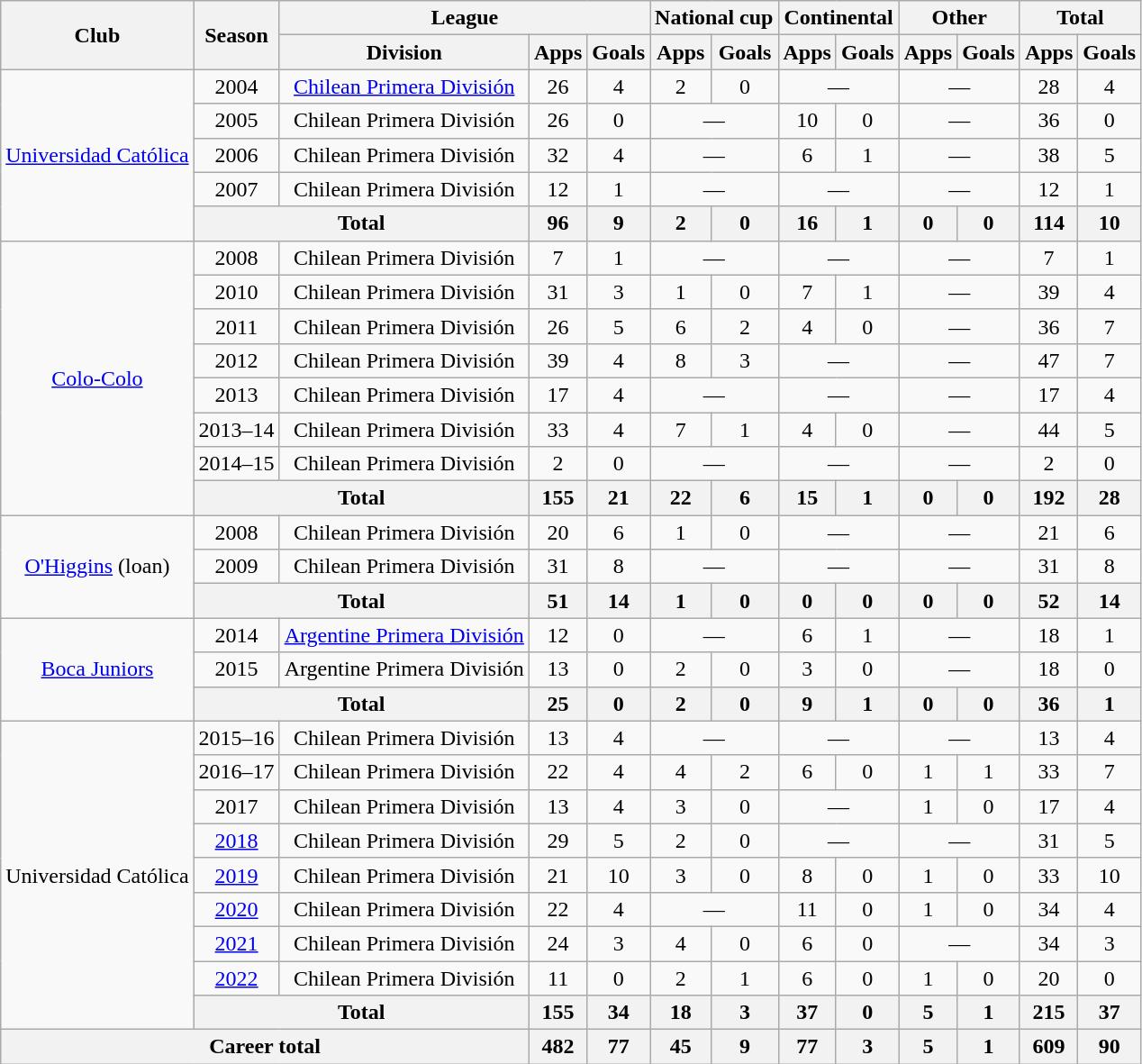<table class="wikitable" style="text-align:center">
<tr>
<th rowspan="2">Club</th>
<th rowspan="2">Season</th>
<th colspan="3">League</th>
<th colspan="2">National cup</th>
<th colspan="2">Continental</th>
<th colspan="2">Other</th>
<th colspan="2">Total</th>
</tr>
<tr>
<th>Division</th>
<th>Apps</th>
<th>Goals</th>
<th>Apps</th>
<th>Goals</th>
<th>Apps</th>
<th>Goals</th>
<th>Apps</th>
<th>Goals</th>
<th>Apps</th>
<th>Goals</th>
</tr>
<tr>
<td rowspan="5"><a href='#'>Universidad Católica</a></td>
<td>2004</td>
<td><a href='#'>Chilean Primera División</a></td>
<td>26</td>
<td>4</td>
<td>2</td>
<td>0</td>
<td colspan="2">—</td>
<td colspan="2">—</td>
<td>28</td>
<td>4</td>
</tr>
<tr>
<td>2005</td>
<td>Chilean Primera División</td>
<td>26</td>
<td>0</td>
<td colspan="2">—</td>
<td>10</td>
<td>0</td>
<td colspan="2">—</td>
<td>36</td>
<td>0</td>
</tr>
<tr>
<td>2006</td>
<td>Chilean Primera División</td>
<td>32</td>
<td>4</td>
<td colspan="2">—</td>
<td>6</td>
<td>1</td>
<td colspan="2">—</td>
<td>38</td>
<td>5</td>
</tr>
<tr>
<td>2007</td>
<td>Chilean Primera División</td>
<td>12</td>
<td>1</td>
<td colspan="2">—</td>
<td colspan="2">—</td>
<td colspan="2">—</td>
<td>12</td>
<td>1</td>
</tr>
<tr>
<th colspan="2">Total</th>
<th>96</th>
<th>9</th>
<th>2</th>
<th>0</th>
<th>16</th>
<th>1</th>
<th>0</th>
<th>0</th>
<th>114</th>
<th>10</th>
</tr>
<tr>
<td rowspan="8"><a href='#'>Colo-Colo</a></td>
<td>2008</td>
<td>Chilean Primera División</td>
<td>7</td>
<td>1</td>
<td colspan="2">—</td>
<td colspan="2">—</td>
<td colspan="2">—</td>
<td>7</td>
<td>1</td>
</tr>
<tr>
<td>2010</td>
<td>Chilean Primera División</td>
<td>31</td>
<td>3</td>
<td>1</td>
<td>0</td>
<td>7</td>
<td>1</td>
<td colspan="2">—</td>
<td>39</td>
<td>4</td>
</tr>
<tr>
<td>2011</td>
<td>Chilean Primera División</td>
<td>26</td>
<td>5</td>
<td>6</td>
<td>2</td>
<td>4</td>
<td>0</td>
<td colspan="2">—</td>
<td>36</td>
<td>7</td>
</tr>
<tr>
<td>2012</td>
<td>Chilean Primera División</td>
<td>39</td>
<td>4</td>
<td>8</td>
<td>3</td>
<td colspan="2">—</td>
<td colspan="2">—</td>
<td>47</td>
<td>7</td>
</tr>
<tr>
<td>2013</td>
<td>Chilean Primera División</td>
<td>17</td>
<td>4</td>
<td colspan="2">—</td>
<td colspan="2">—</td>
<td colspan="2">—</td>
<td>17</td>
<td>4</td>
</tr>
<tr>
<td>2013–14</td>
<td>Chilean Primera División</td>
<td>33</td>
<td>4</td>
<td>7</td>
<td>1</td>
<td>4</td>
<td>0</td>
<td colspan="2">—</td>
<td>44</td>
<td>5</td>
</tr>
<tr>
<td>2014–15</td>
<td>Chilean Primera División</td>
<td>2</td>
<td>0</td>
<td colspan="2">—</td>
<td colspan="2">—</td>
<td colspan="2">—</td>
<td>2</td>
<td>0</td>
</tr>
<tr>
<th colspan="2">Total</th>
<th>155</th>
<th>21</th>
<th>22</th>
<th>6</th>
<th>15</th>
<th>1</th>
<th>0</th>
<th>0</th>
<th>192</th>
<th>28</th>
</tr>
<tr>
<td rowspan="3"><a href='#'>O'Higgins</a> (loan)</td>
<td>2008</td>
<td>Chilean Primera División</td>
<td>20</td>
<td>6</td>
<td>1</td>
<td>0</td>
<td colspan="2">—</td>
<td colspan="2">—</td>
<td>21</td>
<td>6</td>
</tr>
<tr>
<td>2009</td>
<td>Chilean Primera División</td>
<td>31</td>
<td>8</td>
<td colspan="2">—</td>
<td colspan="2">—</td>
<td colspan="2">—</td>
<td>31</td>
<td>8</td>
</tr>
<tr>
<th colspan="2">Total</th>
<th>51</th>
<th>14</th>
<th>1</th>
<th>0</th>
<th>0</th>
<th>0</th>
<th>0</th>
<th>0</th>
<th>52</th>
<th>14</th>
</tr>
<tr>
<td rowspan="3"><a href='#'>Boca Juniors</a></td>
<td>2014</td>
<td><a href='#'>Argentine Primera División</a></td>
<td>12</td>
<td>0</td>
<td colspan="2">—</td>
<td>6</td>
<td>1</td>
<td colspan="2">—</td>
<td>18</td>
<td>1</td>
</tr>
<tr>
<td>2015</td>
<td>Argentine Primera División</td>
<td>13</td>
<td>0</td>
<td>2</td>
<td>0</td>
<td>3</td>
<td>0</td>
<td colspan="2">—</td>
<td>18</td>
<td>0</td>
</tr>
<tr>
<th colspan="2">Total</th>
<th>25</th>
<th>0</th>
<th>2</th>
<th>0</th>
<th>9</th>
<th>1</th>
<th>0</th>
<th>0</th>
<th>36</th>
<th>1</th>
</tr>
<tr>
<td rowspan="9">Universidad Católica</td>
<td>2015–16</td>
<td>Chilean Primera División</td>
<td>13</td>
<td>4</td>
<td colspan="2">—</td>
<td colspan="2">—</td>
<td colspan="2">—</td>
<td>13</td>
<td>4</td>
</tr>
<tr>
<td>2016–17</td>
<td>Chilean Primera División</td>
<td>22</td>
<td>4</td>
<td>4</td>
<td>2</td>
<td>6</td>
<td>0</td>
<td>1</td>
<td>1</td>
<td>33</td>
<td>7</td>
</tr>
<tr>
<td>2017</td>
<td>Chilean Primera División</td>
<td>13</td>
<td>4</td>
<td>3</td>
<td>0</td>
<td colspan="2">—</td>
<td>1</td>
<td>0</td>
<td>17</td>
<td>4</td>
</tr>
<tr>
<td><a href='#'>2018</a></td>
<td>Chilean Primera División</td>
<td>29</td>
<td>5</td>
<td>2</td>
<td>0</td>
<td colspan="2">—</td>
<td colspan="2">—</td>
<td>31</td>
<td>5</td>
</tr>
<tr>
<td><a href='#'>2019</a></td>
<td>Chilean Primera División</td>
<td>21</td>
<td>10</td>
<td>3</td>
<td>0</td>
<td>8</td>
<td>0</td>
<td>1</td>
<td>0</td>
<td>33</td>
<td>10</td>
</tr>
<tr>
<td><a href='#'>2020</a></td>
<td>Chilean Primera División</td>
<td>22</td>
<td>4</td>
<td colspan="2">—</td>
<td>11</td>
<td>0</td>
<td>1</td>
<td>0</td>
<td>34</td>
<td>4</td>
</tr>
<tr>
<td><a href='#'>2021</a></td>
<td>Chilean Primera División</td>
<td>24</td>
<td>3</td>
<td>4</td>
<td>0</td>
<td>6</td>
<td>0</td>
<td colspan="2">—</td>
<td>34</td>
<td>3</td>
</tr>
<tr>
<td><a href='#'>2022</a></td>
<td>Chilean Primera División</td>
<td>11</td>
<td>0</td>
<td>2</td>
<td>1</td>
<td>6</td>
<td>0</td>
<td>1</td>
<td>0</td>
<td>20</td>
<td>0</td>
</tr>
<tr>
<th colspan="2">Total</th>
<th>155</th>
<th>34</th>
<th>18</th>
<th>3</th>
<th>37</th>
<th>0</th>
<th>5</th>
<th>1</th>
<th>215</th>
<th>37</th>
</tr>
<tr>
<th colspan="3">Career total</th>
<th>482</th>
<th>77</th>
<th>45</th>
<th>9</th>
<th>77</th>
<th>3</th>
<th>5</th>
<th>1</th>
<th>609</th>
<th>90</th>
</tr>
</table>
